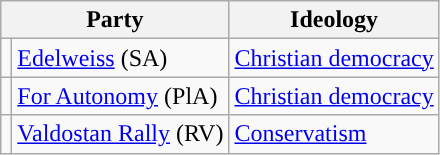<table class=wikitable style=text-align:left>
<tr>
<th colspan=2>Party</th>
<th>Ideology</th>
</tr>
<tr>
<td style="background-color:"></td>
<td><a href='#'>Edelweiss</a> (SA)</td>
<td><a href='#'>Christian democracy</a></td>
</tr>
<tr>
<td style="background-color:"></td>
<td><a href='#'>For Autonomy</a> (PlA)</td>
<td><a href='#'>Christian democracy</a></td>
</tr>
<tr>
<td style="background-color:"></td>
<td><a href='#'>Valdostan Rally</a> (RV)</td>
<td><a href='#'>Conservatism</a></td>
</tr>
</table>
